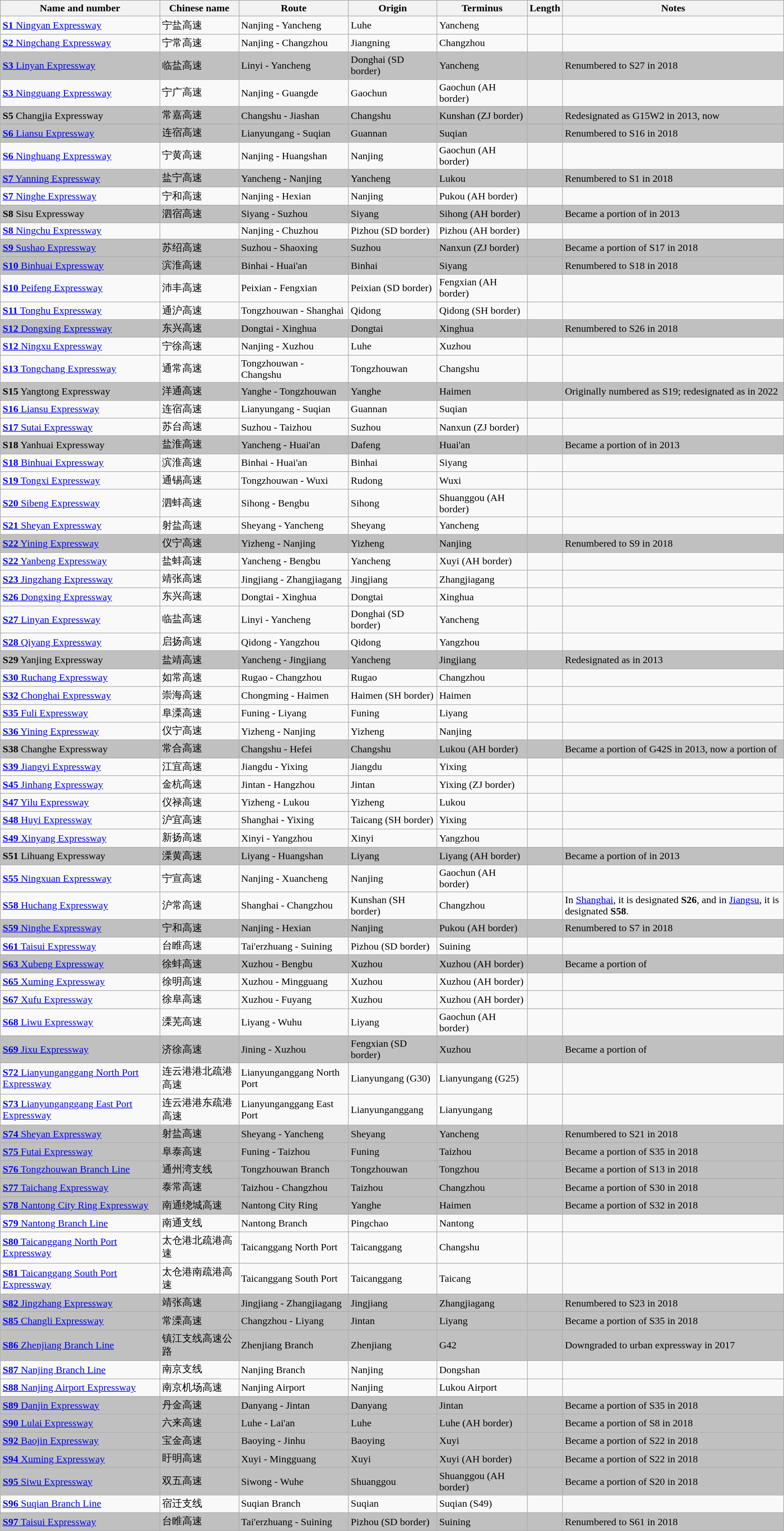<table class="wikitable collapsible">
<tr>
<th>Name and number</th>
<th>Chinese name</th>
<th>Route</th>
<th>Origin</th>
<th>Terminus</th>
<th>Length</th>
<th>Notes</th>
</tr>
<tr>
<td><a href='#'><strong>S1</strong> Ningyan Expressway</a></td>
<td>宁盐高速</td>
<td>Nanjing - Yancheng</td>
<td>Luhe</td>
<td>Yancheng</td>
<td></td>
<td></td>
</tr>
<tr>
<td><a href='#'><strong>S2</strong> Ningchang Expressway</a></td>
<td>宁常高速</td>
<td>Nanjing - Changzhou</td>
<td>Jiangning</td>
<td>Changzhou</td>
<td></td>
<td></td>
</tr>
<tr style="background:Silver; color:black;">
<td><a href='#'><strong>S3</strong> Linyan Expressway</a></td>
<td>临盐高速</td>
<td>Linyi - Yancheng</td>
<td>Donghai (SD border)</td>
<td>Yancheng</td>
<td></td>
<td>Renumbered to S27 in 2018</td>
</tr>
<tr>
<td><a href='#'><strong>S3</strong> Ningguang Expressway</a></td>
<td>宁广高速</td>
<td>Nanjing - Guangde</td>
<td>Gaochun</td>
<td>Gaochun (AH border)</td>
<td></td>
<td></td>
</tr>
<tr style="background:Silver; color:black;">
<td> <strong>S5</strong> Changjia Expressway</td>
<td>常嘉高速</td>
<td>Changshu - Jiashan</td>
<td>Changshu</td>
<td>Kunshan (ZJ border)</td>
<td></td>
<td>Redesignated as G15W2 in 2013, now </td>
</tr>
<tr style="background:Silver; color:black;">
<td><a href='#'><strong>S6</strong> Liansu Expressway</a></td>
<td>连宿高速</td>
<td>Lianyungang - Suqian</td>
<td>Guannan</td>
<td>Suqian</td>
<td></td>
<td>Renumbered to S16 in 2018</td>
</tr>
<tr>
<td><a href='#'><strong>S6</strong> Ninghuang Expressway</a></td>
<td>宁黄高速</td>
<td>Nanjing - Huangshan</td>
<td>Nanjing</td>
<td>Gaochun (AH border)</td>
<td></td>
<td></td>
</tr>
<tr style="background:Silver; color:black;">
<td><a href='#'><strong>S7</strong> Yanning Expressway</a></td>
<td>盐宁高速</td>
<td>Yancheng - Nanjing</td>
<td>Yancheng</td>
<td>Lukou</td>
<td></td>
<td>Renumbered to S1 in 2018</td>
</tr>
<tr>
<td><a href='#'><strong>S7</strong> Ninghe Expressway</a></td>
<td>宁和高速</td>
<td>Nanjing - Hexian</td>
<td>Nanjing</td>
<td>Pukou (AH border)</td>
<td></td>
<td></td>
</tr>
<tr style="background:Silver; color:black;">
<td> <strong>S8</strong> Sisu Expressway</td>
<td>泗宿高速</td>
<td>Siyang - Suzhou</td>
<td>Siyang</td>
<td>Sihong (AH border)</td>
<td></td>
<td>Became a portion of   in 2013</td>
</tr>
<tr>
<td> <a href='#'><strong>S8</strong> Ningchu Expressway</a></td>
<td></td>
<td>Nanjing - Chuzhou</td>
<td>Pizhou (SD border)</td>
<td>Pizhou (AH border)</td>
<td></td>
<td></td>
</tr>
<tr style="background:Silver; color:black;">
<td> <a href='#'><strong>S9</strong> Sushao Expressway</a></td>
<td>苏绍高速</td>
<td>Suzhou - Shaoxing</td>
<td>Suzhou</td>
<td>Nanxun (ZJ border)</td>
<td></td>
<td>Became a portion of S17 in 2018</td>
</tr>
<tr style="background:Silver; color:black;">
<td><a href='#'><strong>S10</strong> Binhuai Expressway</a></td>
<td>滨淮高速</td>
<td>Binhai - Huai'an</td>
<td>Binhai</td>
<td>Siyang</td>
<td></td>
<td>Renumbered to S18 in 2018</td>
</tr>
<tr>
<td><a href='#'><strong>S10</strong> Peifeng Expressway</a></td>
<td>沛丰高速</td>
<td>Peixian - Fengxian</td>
<td>Peixian (SD border)</td>
<td>Fengxian (AH border)</td>
<td></td>
<td></td>
</tr>
<tr>
<td><a href='#'><strong>S11</strong> Tonghu Expressway</a></td>
<td>通沪高速</td>
<td>Tongzhouwan - Shanghai</td>
<td>Qidong</td>
<td>Qidong (SH border)</td>
<td></td>
<td></td>
</tr>
<tr style="background:Silver; color:black;">
<td><a href='#'><strong>S12</strong> Dongxing Expressway</a></td>
<td>东兴高速</td>
<td>Dongtai - Xinghua</td>
<td>Dongtai</td>
<td>Xinghua</td>
<td></td>
<td>Renumbered to S26 in 2018</td>
</tr>
<tr>
<td><a href='#'><strong>S12</strong> Ningxu Expressway</a></td>
<td>宁徐高速</td>
<td>Nanjing - Xuzhou</td>
<td>Luhe</td>
<td>Xuzhou</td>
<td></td>
<td></td>
</tr>
<tr>
<td><a href='#'><strong>S13</strong> Tongchang Expressway</a></td>
<td>通常高速</td>
<td>Tongzhouwan - Changshu</td>
<td>Tongzhouwan</td>
<td>Changshu</td>
<td></td>
<td></td>
</tr>
<tr style="background:Silver; color:black;">
<td><strong>S15</strong> Yangtong Expressway</td>
<td>洋通高速</td>
<td>Yanghe - Tongzhouwan</td>
<td>Yanghe</td>
<td>Haimen</td>
<td></td>
<td>Originally numbered as S19; redesignated as  in 2022</td>
</tr>
<tr>
<td><a href='#'><strong>S16</strong> Liansu Expressway</a></td>
<td>连宿高速</td>
<td>Lianyungang - Suqian</td>
<td>Guannan</td>
<td>Suqian</td>
<td></td>
<td></td>
</tr>
<tr>
<td><a href='#'><strong>S17</strong> Sutai Expressway</a></td>
<td>苏台高速</td>
<td>Suzhou - Taizhou</td>
<td>Suzhou</td>
<td>Nanxun (ZJ border)</td>
<td></td>
<td></td>
</tr>
<tr style="background:Silver; color:black;">
<td> <strong>S18</strong> Yanhuai Expressway</td>
<td>盐淮高速</td>
<td>Yancheng - Huai'an</td>
<td>Dafeng</td>
<td>Huai'an</td>
<td></td>
<td>Became a portion of  in 2013</td>
</tr>
<tr>
<td> <a href='#'><strong>S18</strong> Binhuai Expressway</a></td>
<td>滨淮高速</td>
<td>Binhai - Huai'an</td>
<td>Binhai</td>
<td>Siyang</td>
<td></td>
<td></td>
</tr>
<tr>
<td> <a href='#'><strong>S19</strong> Tongxi Expressway</a></td>
<td>通锡高速</td>
<td>Tongzhouwan - Wuxi</td>
<td>Rudong</td>
<td>Wuxi</td>
<td></td>
<td></td>
</tr>
<tr>
<td><a href='#'><strong>S20</strong> Sibeng Expressway</a></td>
<td>泗蚌高速</td>
<td>Sihong - Bengbu</td>
<td>Sihong</td>
<td>Shuanggou (AH border)</td>
<td></td>
<td></td>
</tr>
<tr>
<td><a href='#'><strong>S21</strong> Sheyan Expressway</a></td>
<td>射盐高速</td>
<td>Sheyang - Yancheng</td>
<td>Sheyang</td>
<td>Yancheng</td>
<td></td>
<td></td>
</tr>
<tr style="background:Silver; color:black;">
<td> <a href='#'><strong>S22</strong> Yining Expressway</a></td>
<td>仪宁高速</td>
<td>Yizheng - Nanjing</td>
<td>Yizheng</td>
<td>Nanjing</td>
<td></td>
<td>Renumbered to S9 in 2018</td>
</tr>
<tr>
<td> <a href='#'><strong>S22</strong> Yanbeng Expressway</a></td>
<td>盐蚌高速</td>
<td>Yancheng - Bengbu</td>
<td>Yancheng</td>
<td>Xuyi (AH border)</td>
<td></td>
<td></td>
</tr>
<tr>
<td><a href='#'><strong>S23</strong> Jingzhang Expressway</a></td>
<td>靖张高速</td>
<td>Jingjiang - Zhangjiagang</td>
<td>Jingjiang</td>
<td>Zhangjiagang</td>
<td></td>
<td></td>
</tr>
<tr>
<td><a href='#'><strong>S26</strong> Dongxing Expressway</a></td>
<td>东兴高速</td>
<td>Dongtai - Xinghua</td>
<td>Dongtai</td>
<td>Xinghua</td>
<td></td>
<td></td>
</tr>
<tr>
<td><a href='#'><strong>S27</strong> Linyan Expressway</a></td>
<td>临盐高速</td>
<td>Linyi - Yancheng</td>
<td>Donghai (SD border)</td>
<td>Yancheng</td>
<td></td>
<td></td>
</tr>
<tr>
<td> <a href='#'><strong>S28</strong> Qiyang Expressway</a></td>
<td>启扬高速</td>
<td>Qidong - Yangzhou</td>
<td>Qidong</td>
<td>Yangzhou</td>
<td></td>
<td></td>
</tr>
<tr style="background:Silver; color:black;">
<td> <strong>S29</strong> Yanjing Expressway</td>
<td>盐靖高速</td>
<td>Yancheng - Jingjiang</td>
<td>Yancheng</td>
<td>Jingjiang</td>
<td></td>
<td>Redesignated as  in 2013</td>
</tr>
<tr>
<td><a href='#'><strong>S30</strong> Ruchang Expressway</a></td>
<td>如常高速</td>
<td>Rugao - Changzhou</td>
<td>Rugao</td>
<td>Changzhou</td>
<td></td>
<td></td>
</tr>
<tr>
<td> <a href='#'><strong>S32</strong> Chonghai Expressway</a></td>
<td>崇海高速</td>
<td>Chongming - Haimen</td>
<td>Haimen (SH border)</td>
<td>Haimen</td>
<td></td>
<td></td>
</tr>
<tr>
<td> <a href='#'><strong>S35</strong> Fuli Expressway</a></td>
<td>阜溧高速</td>
<td>Funing - Liyang</td>
<td>Funing</td>
<td>Liyang</td>
<td></td>
<td></td>
</tr>
<tr>
<td><a href='#'><strong>S36</strong> Yining Expressway</a></td>
<td>仪宁高速</td>
<td>Yizheng - Nanjing</td>
<td>Yizheng</td>
<td>Nanjing</td>
<td></td>
<td></td>
</tr>
<tr style="background:Silver; color:black;">
<td> <strong>S38</strong> Changhe Expressway</td>
<td>常合高速</td>
<td>Changshu - Hefei</td>
<td>Changshu</td>
<td>Lukou (AH border)</td>
<td></td>
<td>Became a portion of G42S in 2013, now a portion of </td>
</tr>
<tr>
<td> <a href='#'><strong>S39</strong> Jiangyi Expressway</a></td>
<td>江宜高速</td>
<td>Jiangdu - Yixing</td>
<td>Jiangdu</td>
<td>Yixing</td>
<td></td>
<td></td>
</tr>
<tr>
<td> <a href='#'><strong>S45</strong> Jinhang Expressway</a></td>
<td>金杭高速</td>
<td>Jintan - Hangzhou</td>
<td>Jintan</td>
<td>Yixing (ZJ border)</td>
<td></td>
<td></td>
</tr>
<tr>
<td><a href='#'><strong>S47</strong> Yilu Expressway</a></td>
<td>仪禄高速</td>
<td>Yizheng - Lukou</td>
<td>Yizheng</td>
<td>Lukou</td>
<td></td>
<td></td>
</tr>
<tr>
<td> <a href='#'><strong>S48</strong> Huyi Expressway</a></td>
<td>沪宜高速</td>
<td>Shanghai - Yixing</td>
<td>Taicang (SH border)</td>
<td>Yixing</td>
<td></td>
<td></td>
</tr>
<tr>
<td> <a href='#'><strong>S49</strong> Xinyang Expressway</a></td>
<td>新扬高速</td>
<td>Xinyi - Yangzhou</td>
<td>Xinyi</td>
<td>Yangzhou</td>
<td></td>
<td></td>
</tr>
<tr style="background:Silver; color:black;">
<td> <strong>S51</strong> Lihuang Expressway</td>
<td>溧黄高速</td>
<td>Liyang - Huangshan</td>
<td>Liyang</td>
<td>Liyang (AH border)</td>
<td></td>
<td>Became a portion of  in 2013</td>
</tr>
<tr>
<td> <a href='#'><strong>S55</strong> Ningxuan Expressway</a></td>
<td>宁宣高速</td>
<td>Nanjing - Xuancheng</td>
<td>Nanjing</td>
<td>Gaochun (AH border)</td>
<td></td>
<td></td>
</tr>
<tr>
<td> <a href='#'><strong>S58</strong> Huchang Expressway</a></td>
<td>沪常高速</td>
<td>Shanghai - Changzhou</td>
<td>Kunshan (SH border)</td>
<td>Changzhou</td>
<td></td>
<td>In <a href='#'>Shanghai</a>, it is designated <strong>S26</strong>, and in <a href='#'>Jiangsu</a>, it is designated <strong>S58</strong>.</td>
</tr>
<tr style="background:Silver; color:black;">
<td> <a href='#'><strong>S59</strong> Ninghe Expressway</a></td>
<td>宁和高速</td>
<td>Nanjing - Hexian</td>
<td>Nanjing</td>
<td>Pukou (AH border)</td>
<td></td>
<td>Renumbered to S7 in 2018</td>
</tr>
<tr>
<td><a href='#'><strong>S61</strong> Taisui Expressway</a></td>
<td>台睢高速</td>
<td>Tai'erzhuang - Suining</td>
<td>Pizhou (SD border)</td>
<td>Suining</td>
<td></td>
<td></td>
</tr>
<tr style="background:Silver; color:black;">
<td><a href='#'><strong>S63</strong> Xubeng Expressway</a></td>
<td>徐蚌高速</td>
<td>Xuzhou - Bengbu</td>
<td>Xuzhou</td>
<td>Xuzhou (AH border)</td>
<td></td>
<td>Became a portion of </td>
</tr>
<tr>
<td> <a href='#'><strong>S65</strong> Xuming Expressway</a></td>
<td>徐明高速</td>
<td>Xuzhou - Mingguang</td>
<td>Xuzhou</td>
<td>Xuzhou (AH border)</td>
<td></td>
<td></td>
</tr>
<tr>
<td><a href='#'><strong>S67</strong> Xufu Expressway</a></td>
<td>徐阜高速</td>
<td>Xuzhou - Fuyang</td>
<td>Xuzhou</td>
<td>Xuzhou (AH border)</td>
<td></td>
<td></td>
</tr>
<tr>
<td> <a href='#'><strong>S68</strong> Liwu Expressway</a></td>
<td>溧芜高速</td>
<td>Liyang - Wuhu</td>
<td>Liyang</td>
<td>Gaochun (AH border)</td>
<td></td>
<td></td>
</tr>
<tr style="background:Silver; color:black;">
<td> <a href='#'><strong>S69</strong> Jixu Expressway</a></td>
<td>济徐高速</td>
<td>Jining - Xuzhou</td>
<td>Fengxian (SD border)</td>
<td>Xuzhou</td>
<td></td>
<td>Became a portion of </td>
</tr>
<tr>
<td> <a href='#'><strong>S72</strong> Lianyunganggang North Port Expressway</a></td>
<td>连云港港北疏港高速</td>
<td>Lianyunganggang North Port</td>
<td>Lianyungang (G30)</td>
<td>Lianyungang (G25)</td>
<td></td>
<td></td>
</tr>
<tr>
<td> <a href='#'><strong>S73</strong> Lianyunganggang East Port Expressway</a></td>
<td>连云港港东疏港高速</td>
<td>Lianyunganggang East Port</td>
<td>Lianyunganggang</td>
<td>Lianyungang</td>
<td></td>
<td></td>
</tr>
<tr style="background:Silver; color:black;">
<td><a href='#'><strong>S74</strong> Sheyan Expressway</a></td>
<td>射盐高速</td>
<td>Sheyang - Yancheng</td>
<td>Sheyang</td>
<td>Yancheng</td>
<td></td>
<td>Renumbered to S21 in 2018</td>
</tr>
<tr style="background:Silver; color:black;">
<td> <a href='#'><strong>S75</strong> Futai Expressway</a></td>
<td>阜泰高速</td>
<td>Funing - Taizhou</td>
<td>Funing</td>
<td>Taizhou</td>
<td></td>
<td>Became a portion of S35 in 2018</td>
</tr>
<tr style="background:Silver; color:black;">
<td><a href='#'><strong>S76</strong> Tongzhouwan Branch Line</a></td>
<td>通州湾支线</td>
<td>Tongzhouwan Branch</td>
<td>Tongzhouwan</td>
<td>Tongzhou</td>
<td></td>
<td>Became a portion of S13 in 2018</td>
</tr>
<tr style="background:Silver; color:black;">
<td><a href='#'><strong>S77</strong> Taichang Expressway</a></td>
<td>泰常高速</td>
<td>Taizhou - Changzhou</td>
<td>Taizhou</td>
<td>Changzhou</td>
<td></td>
<td>Became a portion of S30 in 2018</td>
</tr>
<tr style="background:Silver; color:black;">
<td><a href='#'><strong>S78</strong> Nantong City Ring Expressway</a></td>
<td>南通绕城高速</td>
<td>Nantong City Ring</td>
<td>Yanghe</td>
<td>Haimen</td>
<td></td>
<td>Became a portion of S32 in 2018</td>
</tr>
<tr>
<td> <a href='#'><strong>S79</strong> Nantong Branch Line</a></td>
<td>南通支线</td>
<td>Nantong Branch</td>
<td>Pingchao</td>
<td>Nantong</td>
<td></td>
<td></td>
</tr>
<tr>
<td> <a href='#'><strong>S80</strong> Taicanggang North Port Expressway</a></td>
<td>太仓港北疏港高速</td>
<td>Taicanggang North Port</td>
<td>Taicanggang</td>
<td>Changshu</td>
<td></td>
<td></td>
</tr>
<tr>
<td> <a href='#'><strong>S81</strong> Taicanggang South Port Expressway</a></td>
<td>太仓港南疏港高速</td>
<td>Taicanggang South Port</td>
<td>Taicanggang</td>
<td>Taicang</td>
<td></td>
<td></td>
</tr>
<tr style="background:Silver; color:black;">
<td> <a href='#'><strong>S82</strong> Jingzhang Expressway</a></td>
<td>靖张高速</td>
<td>Jingjiang - Zhangjiagang</td>
<td>Jingjiang</td>
<td>Zhangjiagang</td>
<td></td>
<td>Renumbered to S23 in 2018</td>
</tr>
<tr style="background:Silver; color:black;">
<td> <a href='#'><strong>S85</strong> Changli Expressway</a></td>
<td>常溧高速</td>
<td>Changzhou - Liyang</td>
<td>Jintan</td>
<td>Liyang</td>
<td></td>
<td>Became a portion of S35 in 2018</td>
</tr>
<tr style="background:Silver; color:black;">
<td> <a href='#'><strong>S86</strong> Zhenjiang Branch Line</a></td>
<td>镇江支线高速公路</td>
<td>Zhenjiang Branch</td>
<td>Zhenjiang</td>
<td>G42</td>
<td></td>
<td>Downgraded to urban expressway in 2017</td>
</tr>
<tr>
<td> <a href='#'><strong>S87</strong> Nanjing Branch Line</a></td>
<td>南京支线</td>
<td>Nanjing Branch</td>
<td>Nanjing</td>
<td>Dongshan</td>
<td></td>
<td></td>
</tr>
<tr>
<td> <a href='#'><strong>S88</strong> Nanjing Airport Expressway</a></td>
<td>南京机场高速</td>
<td>Nanjing Airport</td>
<td>Nanjing</td>
<td>Lukou Airport</td>
<td></td>
<td></td>
</tr>
<tr style="background:Silver; color:black;">
<td><a href='#'><strong>S89</strong> Danjin Expressway</a></td>
<td>丹金高速</td>
<td>Danyang - Jintan</td>
<td>Danyang</td>
<td>Jintan</td>
<td></td>
<td>Became a portion of S35 in 2018</td>
</tr>
<tr style="background:Silver; color:black;">
<td><a href='#'><strong>S90</strong> Lulai Expressway</a></td>
<td>六来高速</td>
<td>Luhe - Lai'an</td>
<td>Luhe</td>
<td>Luhe (AH border)</td>
<td></td>
<td>Became a portion of S8 in 2018</td>
</tr>
<tr style="background:Silver; color:black;">
<td> <a href='#'><strong>S92</strong> Baojin Expressway</a></td>
<td>宝金高速</td>
<td>Baoying - Jinhu</td>
<td>Baoying</td>
<td>Xuyi</td>
<td></td>
<td>Became a portion of S22 in 2018</td>
</tr>
<tr style="background:Silver; color:black;">
<td><a href='#'><strong>S94</strong> Xuming Expressway</a></td>
<td>盱明高速</td>
<td>Xuyi - Mingguang</td>
<td>Xuyi</td>
<td>Xuyi (AH border)</td>
<td></td>
<td>Became a portion of S22 in 2018</td>
</tr>
<tr style="background:Silver; color:black;">
<td><a href='#'><strong>S95</strong> Siwu Expressway</a></td>
<td>双五高速</td>
<td>Siwong - Wuhe</td>
<td>Shuanggou</td>
<td>Shuanggou (AH border)</td>
<td></td>
<td>Became a portion of S20 in 2018</td>
</tr>
<tr>
<td> <a href='#'><strong>S96</strong> Suqian Branch Line</a></td>
<td>宿迁支线</td>
<td>Suqian Branch</td>
<td>Suqian</td>
<td>Suqian (S49)</td>
<td></td>
<td></td>
</tr>
<tr style="background:Silver; color:black;">
<td><a href='#'><strong>S97</strong> Taisui Expressway</a></td>
<td>台睢高速</td>
<td>Tai'erzhuang - Suining</td>
<td>Pizhou (SD border)</td>
<td>Suining</td>
<td></td>
<td>Renumbered to S61 in 2018</td>
</tr>
</table>
